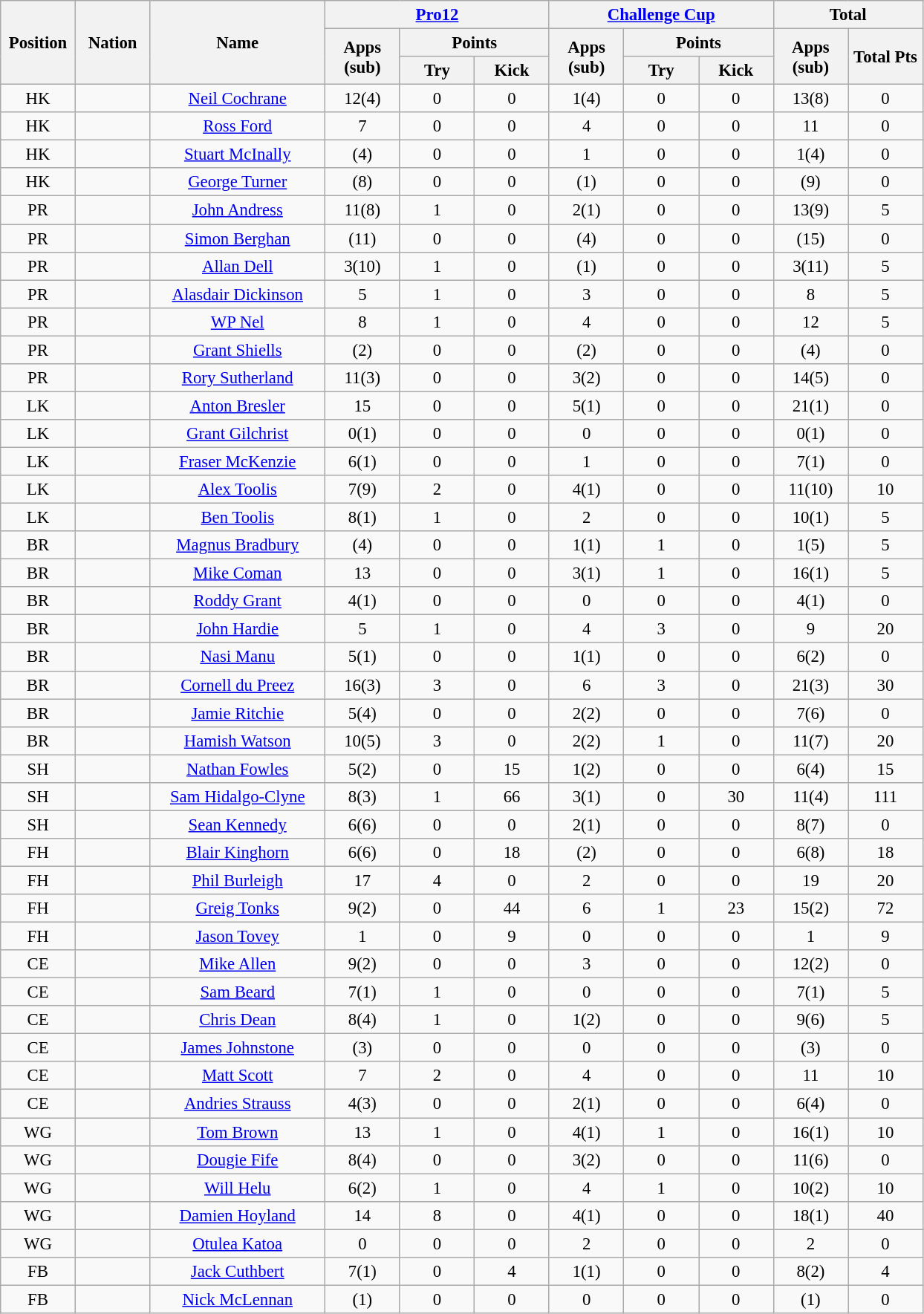<table class="wikitable" style="font-size: 95%; text-align: center;">
<tr>
<th rowspan="3" style="width:60px;">Position</th>
<th rowspan="3" style="width:60px;">Nation</th>
<th rowspan="3" style="width:150px;">Name</th>
<th colspan="3" style="width:150px;"><a href='#'>Pro12</a></th>
<th colspan="3" style="width:150px;"><a href='#'>Challenge Cup</a></th>
<th colspan=2>Total</th>
</tr>
<tr>
<th rowspan=2 style="width:60px;">Apps<br>(sub)</th>
<th colspan=2 style="width:60px;">Points</th>
<th rowspan=2 style="width:60px;">Apps<br>(sub)</th>
<th colspan=2 style="width:60px;">Points</th>
<th rowspan=2 style="width:60px;">Apps<br>(sub)</th>
<th rowspan=2 style="width:60px;">Total Pts</th>
</tr>
<tr>
<th style="width:60px;">Try</th>
<th style="width:60px;">Kick</th>
<th style="width:60px;">Try</th>
<th style="width:60px;">Kick</th>
</tr>
<tr>
<td>HK</td>
<td></td>
<td><a href='#'>Neil Cochrane</a></td>
<td>12(4)</td>
<td>0</td>
<td>0</td>
<td>1(4)</td>
<td>0</td>
<td>0</td>
<td>13(8)</td>
<td>0</td>
</tr>
<tr>
<td>HK</td>
<td></td>
<td><a href='#'>Ross Ford</a></td>
<td>7</td>
<td>0</td>
<td>0</td>
<td>4</td>
<td>0</td>
<td>0</td>
<td>11</td>
<td>0</td>
</tr>
<tr>
<td>HK</td>
<td></td>
<td><a href='#'>Stuart McInally</a></td>
<td>(4)</td>
<td>0</td>
<td>0</td>
<td>1</td>
<td>0</td>
<td>0</td>
<td>1(4)</td>
<td>0</td>
</tr>
<tr>
<td>HK</td>
<td></td>
<td><a href='#'>George Turner</a></td>
<td>(8)</td>
<td>0</td>
<td>0</td>
<td>(1)</td>
<td>0</td>
<td>0</td>
<td>(9)</td>
<td>0</td>
</tr>
<tr>
<td>PR</td>
<td></td>
<td><a href='#'>John Andress</a></td>
<td>11(8)</td>
<td>1</td>
<td>0</td>
<td>2(1)</td>
<td>0</td>
<td>0</td>
<td>13(9)</td>
<td>5</td>
</tr>
<tr>
<td>PR</td>
<td></td>
<td><a href='#'>Simon Berghan</a></td>
<td>(11)</td>
<td>0</td>
<td>0</td>
<td>(4)</td>
<td>0</td>
<td>0</td>
<td>(15)</td>
<td>0</td>
</tr>
<tr>
<td>PR</td>
<td></td>
<td><a href='#'>Allan Dell</a></td>
<td>3(10)</td>
<td>1</td>
<td>0</td>
<td>(1)</td>
<td>0</td>
<td>0</td>
<td>3(11)</td>
<td>5</td>
</tr>
<tr>
<td>PR</td>
<td></td>
<td><a href='#'>Alasdair Dickinson</a></td>
<td>5</td>
<td>1</td>
<td>0</td>
<td>3</td>
<td>0</td>
<td>0</td>
<td>8</td>
<td>5</td>
</tr>
<tr>
<td>PR</td>
<td></td>
<td><a href='#'>WP Nel</a></td>
<td>8</td>
<td>1</td>
<td>0</td>
<td>4</td>
<td>0</td>
<td>0</td>
<td>12</td>
<td>5</td>
</tr>
<tr>
<td>PR</td>
<td></td>
<td><a href='#'>Grant Shiells</a></td>
<td>(2)</td>
<td>0</td>
<td>0</td>
<td>(2)</td>
<td>0</td>
<td>0</td>
<td>(4)</td>
<td>0</td>
</tr>
<tr>
<td>PR</td>
<td></td>
<td><a href='#'>Rory Sutherland</a></td>
<td>11(3)</td>
<td>0</td>
<td>0</td>
<td>3(2)</td>
<td>0</td>
<td>0</td>
<td>14(5)</td>
<td>0</td>
</tr>
<tr>
<td>LK</td>
<td></td>
<td><a href='#'>Anton Bresler</a></td>
<td>15</td>
<td>0</td>
<td>0</td>
<td>5(1)</td>
<td>0</td>
<td>0</td>
<td>21(1)</td>
<td>0</td>
</tr>
<tr>
<td>LK</td>
<td></td>
<td><a href='#'>Grant Gilchrist</a></td>
<td>0(1)</td>
<td>0</td>
<td>0</td>
<td>0</td>
<td>0</td>
<td>0</td>
<td>0(1)</td>
<td>0</td>
</tr>
<tr>
<td>LK</td>
<td></td>
<td><a href='#'>Fraser McKenzie</a></td>
<td>6(1)</td>
<td>0</td>
<td>0</td>
<td>1</td>
<td>0</td>
<td>0</td>
<td>7(1)</td>
<td>0</td>
</tr>
<tr>
<td>LK</td>
<td></td>
<td><a href='#'>Alex Toolis</a></td>
<td>7(9)</td>
<td>2</td>
<td>0</td>
<td>4(1)</td>
<td>0</td>
<td>0</td>
<td>11(10)</td>
<td>10</td>
</tr>
<tr>
<td>LK</td>
<td></td>
<td><a href='#'>Ben Toolis</a></td>
<td>8(1)</td>
<td>1</td>
<td>0</td>
<td>2</td>
<td>0</td>
<td>0</td>
<td>10(1)</td>
<td>5</td>
</tr>
<tr>
<td>BR</td>
<td></td>
<td><a href='#'>Magnus Bradbury</a></td>
<td>(4)</td>
<td>0</td>
<td>0</td>
<td>1(1)</td>
<td>1</td>
<td>0</td>
<td>1(5)</td>
<td>5</td>
</tr>
<tr>
<td>BR</td>
<td></td>
<td><a href='#'>Mike Coman</a></td>
<td>13</td>
<td>0</td>
<td>0</td>
<td>3(1)</td>
<td>1</td>
<td>0</td>
<td>16(1)</td>
<td>5</td>
</tr>
<tr>
<td>BR</td>
<td></td>
<td><a href='#'>Roddy Grant</a></td>
<td>4(1)</td>
<td>0</td>
<td>0</td>
<td>0</td>
<td>0</td>
<td>0</td>
<td>4(1)</td>
<td>0</td>
</tr>
<tr>
<td>BR</td>
<td></td>
<td><a href='#'>John Hardie</a></td>
<td>5</td>
<td>1</td>
<td>0</td>
<td>4</td>
<td>3</td>
<td>0</td>
<td>9</td>
<td>20</td>
</tr>
<tr>
<td>BR</td>
<td></td>
<td><a href='#'>Nasi Manu</a></td>
<td>5(1)</td>
<td>0</td>
<td>0</td>
<td>1(1)</td>
<td>0</td>
<td>0</td>
<td>6(2)</td>
<td>0</td>
</tr>
<tr>
<td>BR</td>
<td></td>
<td><a href='#'>Cornell du Preez</a></td>
<td>16(3)</td>
<td>3</td>
<td>0</td>
<td>6</td>
<td>3</td>
<td>0</td>
<td>21(3)</td>
<td>30</td>
</tr>
<tr>
<td>BR</td>
<td></td>
<td><a href='#'>Jamie Ritchie</a></td>
<td>5(4)</td>
<td>0</td>
<td>0</td>
<td>2(2)</td>
<td>0</td>
<td>0</td>
<td>7(6)</td>
<td>0</td>
</tr>
<tr>
<td>BR</td>
<td></td>
<td><a href='#'>Hamish Watson</a></td>
<td>10(5)</td>
<td>3</td>
<td>0</td>
<td>2(2)</td>
<td>1</td>
<td>0</td>
<td>11(7)</td>
<td>20</td>
</tr>
<tr>
<td>SH</td>
<td></td>
<td><a href='#'>Nathan Fowles</a></td>
<td>5(2)</td>
<td>0</td>
<td>15</td>
<td>1(2)</td>
<td>0</td>
<td>0</td>
<td>6(4)</td>
<td>15</td>
</tr>
<tr>
<td>SH</td>
<td></td>
<td><a href='#'>Sam Hidalgo-Clyne</a></td>
<td>8(3)</td>
<td>1</td>
<td>66</td>
<td>3(1)</td>
<td>0</td>
<td>30</td>
<td>11(4)</td>
<td>111</td>
</tr>
<tr>
<td>SH</td>
<td></td>
<td><a href='#'>Sean Kennedy</a></td>
<td>6(6)</td>
<td>0</td>
<td>0</td>
<td>2(1)</td>
<td>0</td>
<td>0</td>
<td>8(7)</td>
<td>0</td>
</tr>
<tr>
<td>FH</td>
<td></td>
<td><a href='#'>Blair Kinghorn</a></td>
<td>6(6)</td>
<td>0</td>
<td>18</td>
<td>(2)</td>
<td>0</td>
<td>0</td>
<td>6(8)</td>
<td>18</td>
</tr>
<tr>
<td>FH</td>
<td></td>
<td><a href='#'>Phil Burleigh</a></td>
<td>17</td>
<td>4</td>
<td>0</td>
<td>2</td>
<td>0</td>
<td>0</td>
<td>19</td>
<td>20</td>
</tr>
<tr>
<td>FH</td>
<td></td>
<td><a href='#'>Greig Tonks</a></td>
<td>9(2)</td>
<td>0</td>
<td>44</td>
<td>6</td>
<td>1</td>
<td>23</td>
<td>15(2)</td>
<td>72</td>
</tr>
<tr>
<td>FH</td>
<td></td>
<td><a href='#'>Jason Tovey</a></td>
<td>1</td>
<td>0</td>
<td>9</td>
<td>0</td>
<td>0</td>
<td>0</td>
<td>1</td>
<td>9</td>
</tr>
<tr>
<td>CE</td>
<td></td>
<td><a href='#'>Mike Allen</a></td>
<td>9(2)</td>
<td>0</td>
<td>0</td>
<td>3</td>
<td>0</td>
<td>0</td>
<td>12(2)</td>
<td>0</td>
</tr>
<tr>
<td>CE</td>
<td></td>
<td><a href='#'>Sam Beard</a></td>
<td>7(1)</td>
<td>1</td>
<td>0</td>
<td>0</td>
<td>0</td>
<td>0</td>
<td>7(1)</td>
<td>5</td>
</tr>
<tr>
<td>CE</td>
<td></td>
<td><a href='#'>Chris Dean</a></td>
<td>8(4)</td>
<td>1</td>
<td>0</td>
<td>1(2)</td>
<td>0</td>
<td>0</td>
<td>9(6)</td>
<td>5</td>
</tr>
<tr>
<td>CE</td>
<td></td>
<td><a href='#'>James Johnstone</a></td>
<td>(3)</td>
<td>0</td>
<td>0</td>
<td>0</td>
<td>0</td>
<td>0</td>
<td>(3)</td>
<td>0</td>
</tr>
<tr>
<td>CE</td>
<td></td>
<td><a href='#'>Matt Scott</a></td>
<td>7</td>
<td>2</td>
<td>0</td>
<td>4</td>
<td>0</td>
<td>0</td>
<td>11</td>
<td>10</td>
</tr>
<tr>
<td>CE</td>
<td></td>
<td><a href='#'>Andries Strauss</a></td>
<td>4(3)</td>
<td>0</td>
<td>0</td>
<td>2(1)</td>
<td>0</td>
<td>0</td>
<td>6(4)</td>
<td>0</td>
</tr>
<tr>
<td>WG</td>
<td></td>
<td><a href='#'>Tom Brown</a></td>
<td>13</td>
<td>1</td>
<td>0</td>
<td>4(1)</td>
<td>1</td>
<td>0</td>
<td>16(1)</td>
<td>10</td>
</tr>
<tr>
<td>WG</td>
<td></td>
<td><a href='#'>Dougie Fife</a></td>
<td>8(4)</td>
<td>0</td>
<td>0</td>
<td>3(2)</td>
<td>0</td>
<td>0</td>
<td>11(6)</td>
<td>0</td>
</tr>
<tr>
<td>WG</td>
<td></td>
<td><a href='#'>Will Helu</a></td>
<td>6(2)</td>
<td>1</td>
<td>0</td>
<td>4</td>
<td>1</td>
<td>0</td>
<td>10(2)</td>
<td>10</td>
</tr>
<tr>
<td>WG</td>
<td></td>
<td><a href='#'>Damien Hoyland</a></td>
<td>14</td>
<td>8</td>
<td>0</td>
<td>4(1)</td>
<td>0</td>
<td>0</td>
<td>18(1)</td>
<td>40</td>
</tr>
<tr>
<td>WG</td>
<td></td>
<td><a href='#'>Otulea Katoa</a></td>
<td>0</td>
<td>0</td>
<td>0</td>
<td>2</td>
<td>0</td>
<td>0</td>
<td>2</td>
<td>0</td>
</tr>
<tr>
<td>FB</td>
<td></td>
<td><a href='#'>Jack Cuthbert</a></td>
<td>7(1)</td>
<td>0</td>
<td>4</td>
<td>1(1)</td>
<td>0</td>
<td>0</td>
<td>8(2)</td>
<td>4</td>
</tr>
<tr>
<td>FB</td>
<td></td>
<td><a href='#'>Nick McLennan</a></td>
<td>(1)</td>
<td>0</td>
<td>0</td>
<td>0</td>
<td>0</td>
<td>0</td>
<td>(1)</td>
<td>0</td>
</tr>
</table>
